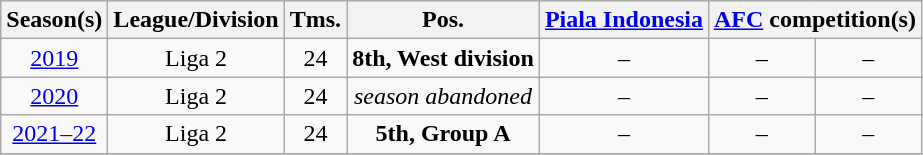<table class="wikitable" style="text-align:center">
<tr style="background:#efefef;">
<th>Season(s)</th>
<th>League/Division</th>
<th>Tms.</th>
<th>Pos.</th>
<th><a href='#'>Piala Indonesia</a></th>
<th colspan=2><a href='#'>AFC</a> competition(s)</th>
</tr>
<tr>
<td><a href='#'>2019</a></td>
<td>Liga 2</td>
<td>24</td>
<td><strong>8th, West division</strong></td>
<td>–</td>
<td>–</td>
<td>–</td>
</tr>
<tr>
<td><a href='#'>2020</a></td>
<td>Liga 2</td>
<td>24</td>
<td><em>season abandoned</em></td>
<td>–</td>
<td>–</td>
<td>–</td>
</tr>
<tr>
<td><a href='#'>2021–22</a></td>
<td>Liga 2</td>
<td>24</td>
<td><strong>5th, Group A</strong></td>
<td>–</td>
<td>–</td>
<td>–</td>
</tr>
<tr>
</tr>
</table>
